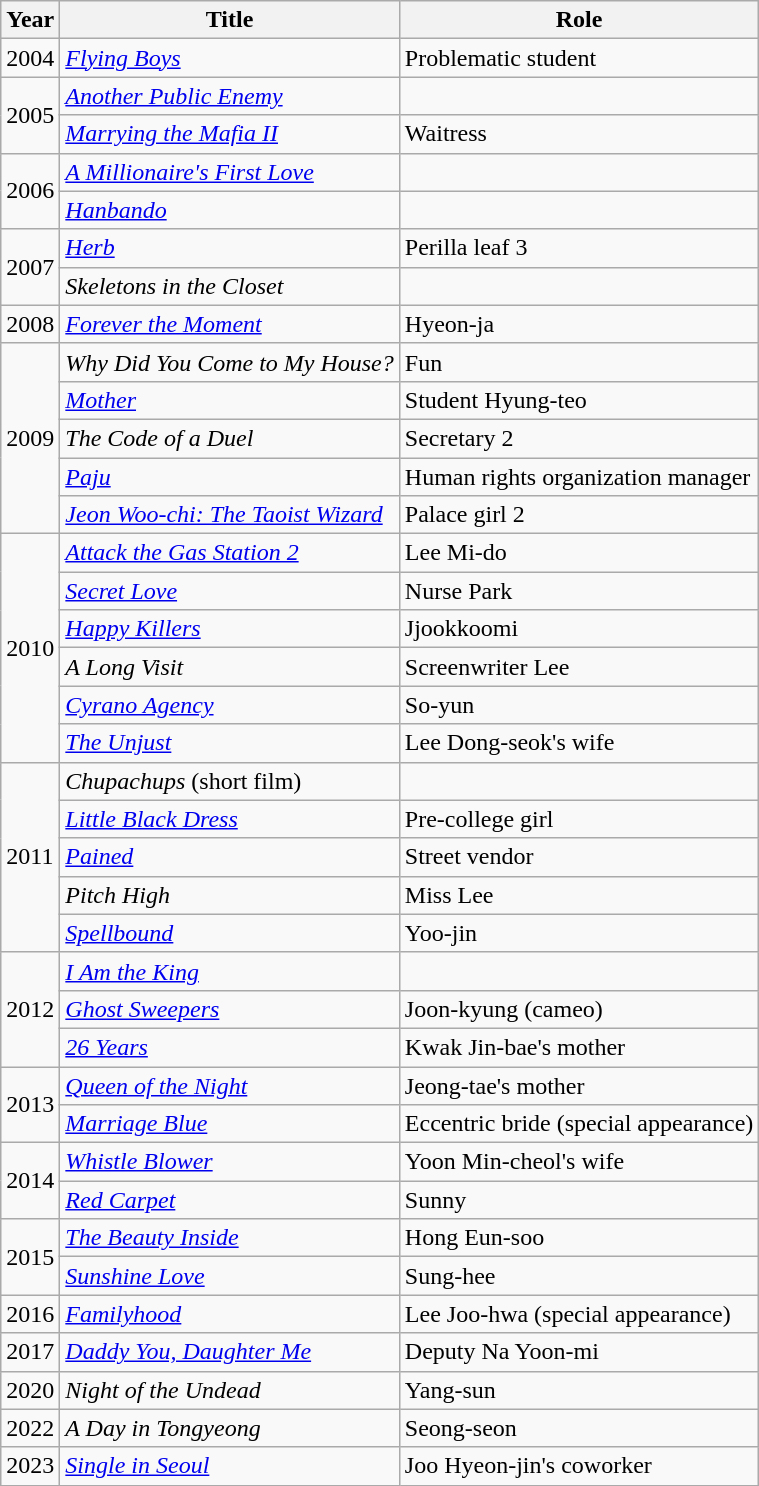<table class="wikitable">
<tr>
<th>Year</th>
<th>Title</th>
<th>Role</th>
</tr>
<tr>
<td>2004</td>
<td><em><a href='#'>Flying Boys</a></em></td>
<td>Problematic student</td>
</tr>
<tr>
<td rowspan="2">2005</td>
<td><em><a href='#'>Another Public Enemy</a></em></td>
<td></td>
</tr>
<tr>
<td><em><a href='#'>Marrying the Mafia II</a></em></td>
<td>Waitress</td>
</tr>
<tr>
<td rowspan="2">2006</td>
<td><em><a href='#'>A Millionaire's First Love</a></em></td>
<td></td>
</tr>
<tr>
<td><em><a href='#'>Hanbando</a></em></td>
<td></td>
</tr>
<tr>
<td rowspan="2">2007</td>
<td><em><a href='#'>Herb</a></em></td>
<td>Perilla leaf 3</td>
</tr>
<tr>
<td><em>Skeletons in the Closet</em></td>
<td></td>
</tr>
<tr>
<td>2008</td>
<td><em><a href='#'>Forever the Moment</a></em></td>
<td>Hyeon-ja</td>
</tr>
<tr>
<td rowspan="5">2009</td>
<td><em>Why Did You Come to My House?</em></td>
<td>Fun</td>
</tr>
<tr>
<td><em><a href='#'>Mother</a></em></td>
<td>Student Hyung-teo</td>
</tr>
<tr>
<td><em>The Code of a Duel</em></td>
<td>Secretary 2</td>
</tr>
<tr>
<td><em><a href='#'>Paju</a></em></td>
<td>Human rights organization manager</td>
</tr>
<tr>
<td><em><a href='#'>Jeon Woo-chi: The Taoist Wizard</a></em></td>
<td>Palace girl 2</td>
</tr>
<tr>
<td rowspan="6">2010</td>
<td><em><a href='#'>Attack the Gas Station 2</a></em></td>
<td>Lee Mi-do</td>
</tr>
<tr>
<td><em><a href='#'>Secret Love</a></em></td>
<td>Nurse Park</td>
</tr>
<tr>
<td><em><a href='#'>Happy Killers</a></em></td>
<td>Jjookkoomi</td>
</tr>
<tr>
<td><em>A Long Visit</em></td>
<td>Screenwriter Lee</td>
</tr>
<tr>
<td><em><a href='#'>Cyrano Agency</a></em></td>
<td>So-yun</td>
</tr>
<tr>
<td><em><a href='#'>The Unjust</a></em></td>
<td>Lee Dong-seok's wife</td>
</tr>
<tr>
<td rowspan="5">2011</td>
<td><em>Chupachups</em> (short film)</td>
<td></td>
</tr>
<tr>
<td><em><a href='#'>Little Black Dress</a></em></td>
<td>Pre-college girl</td>
</tr>
<tr>
<td><em><a href='#'>Pained</a></em></td>
<td>Street vendor</td>
</tr>
<tr>
<td><em>Pitch High</em></td>
<td>Miss Lee</td>
</tr>
<tr>
<td><em><a href='#'>Spellbound</a></em></td>
<td>Yoo-jin</td>
</tr>
<tr>
<td rowspan="3">2012</td>
<td><em><a href='#'>I Am the King</a></em></td>
<td></td>
</tr>
<tr>
<td><em><a href='#'>Ghost Sweepers</a></em></td>
<td>Joon-kyung (cameo)</td>
</tr>
<tr>
<td><em><a href='#'>26 Years</a></em></td>
<td>Kwak Jin-bae's mother</td>
</tr>
<tr>
<td rowspan="2">2013</td>
<td><em><a href='#'>Queen of the Night</a></em></td>
<td>Jeong-tae's mother</td>
</tr>
<tr>
<td><em><a href='#'>Marriage Blue</a></em></td>
<td>Eccentric bride (special appearance)</td>
</tr>
<tr>
<td rowspan="2">2014</td>
<td><em><a href='#'>Whistle Blower</a></em></td>
<td>Yoon Min-cheol's wife</td>
</tr>
<tr>
<td><em><a href='#'>Red Carpet</a></em></td>
<td>Sunny</td>
</tr>
<tr>
<td rowspan="2">2015</td>
<td><em><a href='#'>The Beauty Inside</a></em></td>
<td>Hong Eun-soo</td>
</tr>
<tr>
<td><em><a href='#'>Sunshine Love</a></em></td>
<td>Sung-hee</td>
</tr>
<tr>
<td>2016</td>
<td><em><a href='#'>Familyhood</a></em></td>
<td>Lee Joo-hwa (special appearance)</td>
</tr>
<tr>
<td>2017</td>
<td><em><a href='#'>Daddy You, Daughter Me</a></em></td>
<td>Deputy Na Yoon-mi</td>
</tr>
<tr>
<td>2020</td>
<td><em>Night of the Undead</em></td>
<td>Yang-sun</td>
</tr>
<tr>
<td>2022</td>
<td><em>A Day in Tongyeong</em></td>
<td>Seong-seon</td>
</tr>
<tr>
<td>2023</td>
<td><em><a href='#'>Single in Seoul</a></em></td>
<td>Joo Hyeon-jin's coworker</td>
</tr>
</table>
